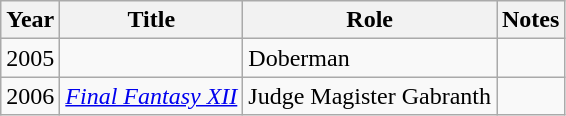<table class="wikitable sortable">
<tr>
<th>Year</th>
<th>Title</th>
<th>Role</th>
<th class="unsortable">Notes</th>
</tr>
<tr>
<td>2005</td>
<td><em></em></td>
<td>Doberman</td>
<td></td>
</tr>
<tr>
<td>2006</td>
<td><em><a href='#'>Final Fantasy XII</a></em></td>
<td>Judge Magister Gabranth</td>
<td></td>
</tr>
</table>
